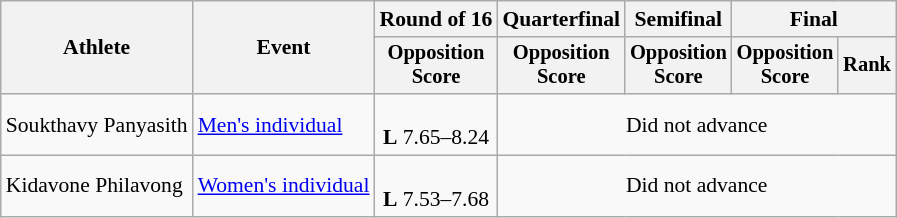<table class=wikitable style=font-size:90%;text-align:center>
<tr>
<th rowspan=2>Athlete</th>
<th rowspan=2>Event</th>
<th>Round of 16</th>
<th>Quarterfinal</th>
<th>Semifinal</th>
<th colspan=2>Final</th>
</tr>
<tr style=font-size:95%>
<th>Opposition<br>Score</th>
<th>Opposition<br>Score</th>
<th>Opposition<br>Score</th>
<th>Opposition<br>Score</th>
<th>Rank</th>
</tr>
<tr>
<td align=left>Soukthavy Panyasith</td>
<td align=left><a href='#'>Men's individual</a></td>
<td><br><strong>L</strong> 7.65–8.24</td>
<td colspan=4>Did not advance</td>
</tr>
<tr>
<td align=left>Kidavone Philavong</td>
<td align=left><a href='#'>Women's individual</a></td>
<td><br><strong>L</strong> 7.53–7.68</td>
<td colspan=4>Did not advance</td>
</tr>
</table>
